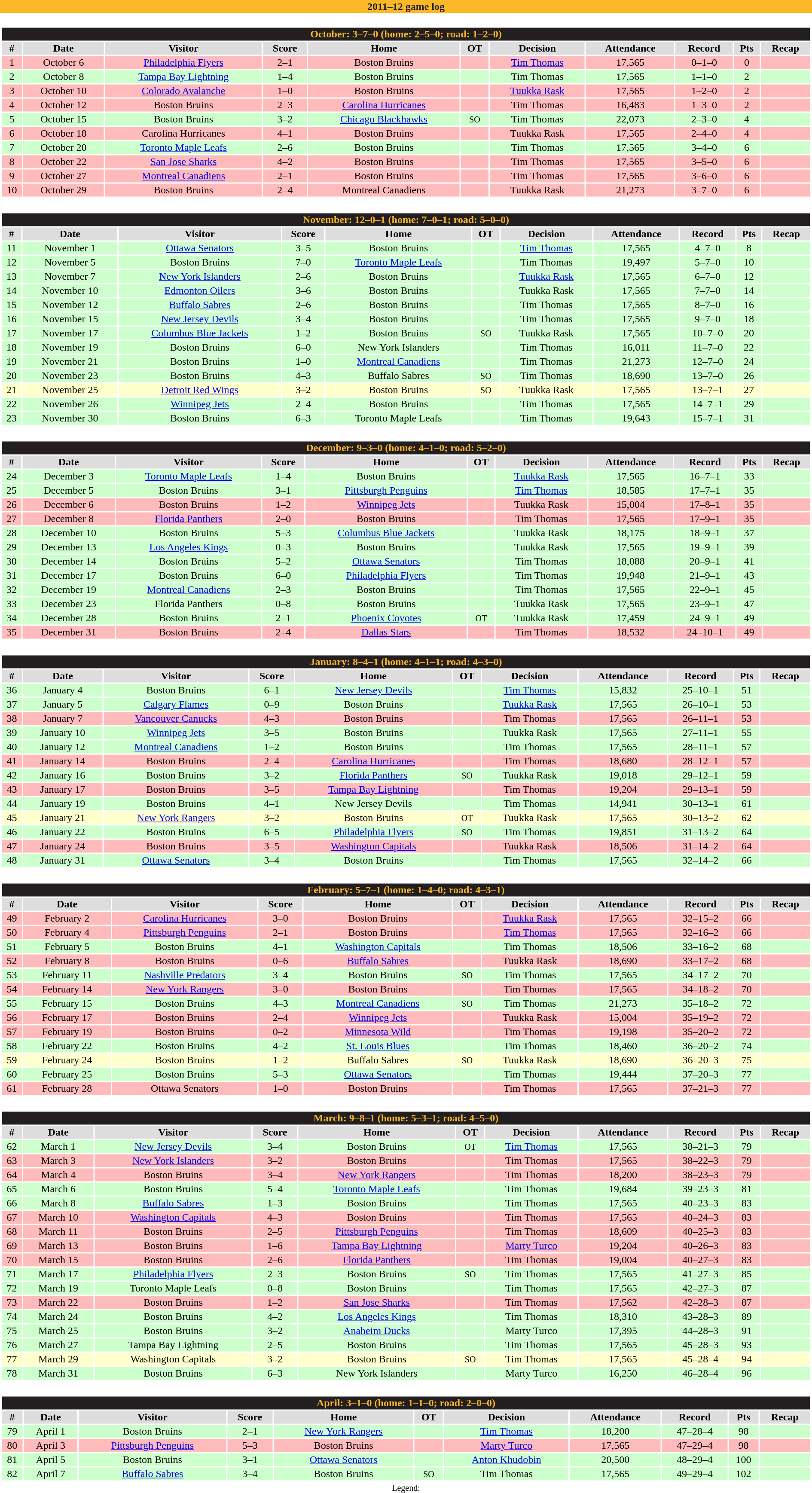<table class="toccolours" width=100% style="clear:both; margin:1.5em auto; text-align:center;">
<tr>
<th colspan=13 style="background:#FDB827; color:#231F20">2011–12 game log</th>
</tr>
<tr>
<td colspan=13><br><table class="toccolours collapsible collapsed" width=100%>
<tr>
<th colspan=13 style="background:#231F20; color:#FDB827">October: 3–7–0 (home: 2–5–0; road: 1–2–0)</th>
</tr>
<tr align="center"  bgcolor="#dddddd">
<td><strong>#</strong></td>
<td><strong>Date</strong></td>
<td><strong>Visitor</strong></td>
<td><strong>Score</strong></td>
<td><strong>Home</strong></td>
<td><strong>OT</strong></td>
<td><strong>Decision</strong></td>
<td><strong>Attendance</strong></td>
<td><strong>Record</strong></td>
<td><strong>Pts</strong></td>
<td><strong>Recap</strong></td>
</tr>
<tr align="center" bgcolor=#FFBBBB>
<td>1</td>
<td>October 6</td>
<td><a href='#'>Philadelphia Flyers</a></td>
<td>2–1</td>
<td>Boston Bruins</td>
<td></td>
<td><a href='#'>Tim Thomas</a></td>
<td>17,565</td>
<td>0–1–0</td>
<td>0</td>
<td></td>
</tr>
<tr align="center" bgcolor=#CCFFCC>
<td>2</td>
<td>October 8</td>
<td><a href='#'>Tampa Bay Lightning</a></td>
<td>1–4</td>
<td>Boston Bruins</td>
<td></td>
<td>Tim Thomas</td>
<td>17,565</td>
<td>1–1–0</td>
<td>2</td>
<td></td>
</tr>
<tr align="center" bgcolor=#FFBBBB>
<td>3</td>
<td>October 10</td>
<td><a href='#'>Colorado Avalanche</a></td>
<td>1–0</td>
<td>Boston Bruins</td>
<td></td>
<td><a href='#'>Tuukka Rask</a></td>
<td>17,565</td>
<td>1–2–0</td>
<td>2</td>
<td></td>
</tr>
<tr align="center" bgcolor=#FFBBBB>
<td>4</td>
<td>October 12</td>
<td>Boston Bruins</td>
<td>2–3</td>
<td><a href='#'>Carolina Hurricanes</a></td>
<td></td>
<td>Tim Thomas</td>
<td>16,483</td>
<td>1–3–0</td>
<td>2</td>
<td></td>
</tr>
<tr align="center" bgcolor=#CCFFCC>
<td>5</td>
<td>October 15</td>
<td>Boston Bruins</td>
<td>3–2</td>
<td><a href='#'>Chicago Blackhawks</a></td>
<td><small>SO</small></td>
<td>Tim Thomas</td>
<td>22,073</td>
<td>2–3–0</td>
<td>4</td>
<td></td>
</tr>
<tr align="center" bgcolor=#FFBBBB>
<td>6</td>
<td>October 18</td>
<td>Carolina Hurricanes</td>
<td>4–1</td>
<td>Boston Bruins</td>
<td></td>
<td>Tuukka Rask</td>
<td>17,565</td>
<td>2–4–0</td>
<td>4</td>
<td></td>
</tr>
<tr align="center" bgcolor=#CCFFCC>
<td>7</td>
<td>October 20</td>
<td><a href='#'>Toronto Maple Leafs</a></td>
<td>2–6</td>
<td>Boston Bruins</td>
<td></td>
<td>Tim Thomas</td>
<td>17,565</td>
<td>3–4–0</td>
<td>6</td>
<td></td>
</tr>
<tr align="center" bgcolor=#FFBBBB>
<td>8</td>
<td>October 22</td>
<td><a href='#'>San Jose Sharks</a></td>
<td>4–2</td>
<td>Boston Bruins</td>
<td></td>
<td>Tim Thomas</td>
<td>17,565</td>
<td>3–5–0</td>
<td>6</td>
<td></td>
</tr>
<tr align="center" bgcolor=#FFBBBB>
<td>9</td>
<td>October 27</td>
<td><a href='#'>Montreal Canadiens</a></td>
<td>2–1</td>
<td>Boston Bruins</td>
<td></td>
<td>Tim Thomas</td>
<td>17,565</td>
<td>3–6–0</td>
<td>6</td>
<td></td>
</tr>
<tr align="center" bgcolor=#FFBBBB>
<td>10</td>
<td>October 29</td>
<td>Boston Bruins</td>
<td>2–4</td>
<td>Montreal Canadiens</td>
<td></td>
<td>Tuukka Rask</td>
<td>21,273</td>
<td>3–7–0</td>
<td>6</td>
<td></td>
</tr>
</table>
</td>
</tr>
<tr>
<td colspan=13><br><table class="toccolours collapsible collapsed" width=100%>
<tr>
<th colspan=13 style="background:#231F20; color:#FDB827">November: 12–0–1 (home: 7–0–1; road: 5–0–0)</th>
</tr>
<tr align="center"  bgcolor="#dddddd">
<td><strong>#</strong></td>
<td><strong>Date</strong></td>
<td><strong>Visitor</strong></td>
<td><strong>Score</strong></td>
<td><strong>Home</strong></td>
<td><strong>OT</strong></td>
<td><strong>Decision</strong></td>
<td><strong>Attendance</strong></td>
<td><strong>Record</strong></td>
<td><strong>Pts</strong></td>
<td><strong>Recap</strong></td>
</tr>
<tr align="center" bgcolor=#CCFFCC>
<td>11</td>
<td>November 1</td>
<td><a href='#'>Ottawa Senators</a></td>
<td>3–5</td>
<td>Boston Bruins</td>
<td></td>
<td><a href='#'>Tim Thomas</a></td>
<td>17,565</td>
<td>4–7–0</td>
<td>8</td>
<td></td>
</tr>
<tr align="center" bgcolor=#CCFFCC>
<td>12</td>
<td>November 5</td>
<td>Boston Bruins</td>
<td>7–0</td>
<td><a href='#'>Toronto Maple Leafs</a></td>
<td></td>
<td>Tim Thomas</td>
<td>19,497</td>
<td>5–7–0</td>
<td>10</td>
<td></td>
</tr>
<tr align="center" bgcolor=#CCFFCC>
<td>13</td>
<td>November 7</td>
<td><a href='#'>New York Islanders</a></td>
<td>2–6</td>
<td>Boston Bruins</td>
<td></td>
<td><a href='#'>Tuukka Rask</a></td>
<td>17,565</td>
<td>6–7–0</td>
<td>12</td>
<td></td>
</tr>
<tr align="center" bgcolor=#CCFFCC>
<td>14</td>
<td>November 10</td>
<td><a href='#'>Edmonton Oilers</a></td>
<td>3–6</td>
<td>Boston Bruins</td>
<td></td>
<td>Tuukka Rask</td>
<td>17,565</td>
<td>7–7–0</td>
<td>14</td>
<td></td>
</tr>
<tr align="center" bgcolor=#CCFFCC>
<td>15</td>
<td>November 12</td>
<td><a href='#'>Buffalo Sabres</a></td>
<td>2–6</td>
<td>Boston Bruins</td>
<td></td>
<td>Tim Thomas</td>
<td>17,565</td>
<td>8–7–0</td>
<td>16</td>
<td></td>
</tr>
<tr align="center" bgcolor=#CCFFCC>
<td>16</td>
<td>November 15</td>
<td><a href='#'>New Jersey Devils</a></td>
<td>3–4</td>
<td>Boston Bruins</td>
<td></td>
<td>Tim Thomas</td>
<td>17,565</td>
<td>9–7–0</td>
<td>18</td>
<td></td>
</tr>
<tr align="center" bgcolor=#CCFFCC>
<td>17</td>
<td>November 17</td>
<td><a href='#'>Columbus Blue Jackets</a></td>
<td>1–2</td>
<td>Boston Bruins</td>
<td><small>SO</small></td>
<td>Tuukka Rask</td>
<td>17,565</td>
<td>10–7–0</td>
<td>20</td>
<td></td>
</tr>
<tr align="center" bgcolor=#CCFFCC>
<td>18</td>
<td>November 19</td>
<td>Boston Bruins</td>
<td>6–0</td>
<td>New York Islanders</td>
<td></td>
<td>Tim Thomas</td>
<td>16,011</td>
<td>11–7–0</td>
<td>22</td>
<td></td>
</tr>
<tr align="center" bgcolor=#CCFFCC>
<td>19</td>
<td>November 21</td>
<td>Boston Bruins</td>
<td>1–0</td>
<td><a href='#'>Montreal Canadiens</a></td>
<td></td>
<td>Tim Thomas</td>
<td>21,273</td>
<td>12–7–0</td>
<td>24</td>
<td></td>
</tr>
<tr align="center" bgcolor=#CCFFCC>
<td>20</td>
<td>November 23</td>
<td>Boston Bruins</td>
<td>4–3</td>
<td>Buffalo Sabres</td>
<td><small>SO</small></td>
<td>Tim Thomas</td>
<td>18,690</td>
<td>13–7–0</td>
<td>26</td>
<td></td>
</tr>
<tr align="center" bgcolor=#FFFFCC>
<td>21</td>
<td>November 25</td>
<td><a href='#'>Detroit Red Wings</a></td>
<td>3–2</td>
<td>Boston Bruins</td>
<td><small>SO</small></td>
<td>Tuukka Rask</td>
<td>17,565</td>
<td>13–7–1</td>
<td>27</td>
<td></td>
</tr>
<tr align="center" bgcolor=CCFFCC>
<td>22</td>
<td>November 26</td>
<td><a href='#'>Winnipeg Jets</a></td>
<td>2–4</td>
<td>Boston Bruins</td>
<td></td>
<td>Tim Thomas</td>
<td>17,565</td>
<td>14–7–1</td>
<td>29</td>
<td></td>
</tr>
<tr align="center" bgcolor=#CCFFCC>
<td>23</td>
<td>November 30</td>
<td>Boston Bruins</td>
<td>6–3</td>
<td>Toronto Maple Leafs</td>
<td></td>
<td>Tim Thomas</td>
<td>19,643</td>
<td>15–7–1</td>
<td>31</td>
<td></td>
</tr>
</table>
</td>
</tr>
<tr>
<td colspan=13><br><table class="toccolours collapsible collapsed" width=100%>
<tr>
<th colspan=13 style="background:#231F20; color:#FDB827">December: 9–3–0 (home: 4–1–0; road: 5–2–0)</th>
</tr>
<tr align="center"  bgcolor="#dddddd">
<td><strong>#</strong></td>
<td><strong>Date</strong></td>
<td><strong>Visitor</strong></td>
<td><strong>Score</strong></td>
<td><strong>Home</strong></td>
<td><strong>OT</strong></td>
<td><strong>Decision</strong></td>
<td><strong>Attendance</strong></td>
<td><strong>Record</strong></td>
<td><strong>Pts</strong></td>
<td><strong>Recap</strong></td>
</tr>
<tr align="center" bgcolor=#CCFFCC>
<td>24</td>
<td>December 3</td>
<td><a href='#'>Toronto Maple Leafs</a></td>
<td>1–4</td>
<td>Boston Bruins</td>
<td></td>
<td><a href='#'>Tuukka Rask</a></td>
<td>17,565</td>
<td>16–7–1</td>
<td>33</td>
<td></td>
</tr>
<tr align="center" bgcolor=#CCFFCC>
<td>25</td>
<td>December 5</td>
<td>Boston Bruins</td>
<td>3–1</td>
<td><a href='#'>Pittsburgh Penguins</a></td>
<td></td>
<td><a href='#'>Tim Thomas</a></td>
<td>18,585</td>
<td>17–7–1</td>
<td>35</td>
<td></td>
</tr>
<tr align="center" bgcolor=FFBBBB>
<td>26</td>
<td>December 6</td>
<td>Boston Bruins</td>
<td>1–2</td>
<td><a href='#'>Winnipeg Jets</a></td>
<td></td>
<td>Tuukka Rask</td>
<td>15,004</td>
<td>17–8–1</td>
<td>35</td>
<td></td>
</tr>
<tr align="center" bgcolor=FFBBBB>
<td>27</td>
<td>December 8</td>
<td><a href='#'>Florida Panthers</a></td>
<td>2–0</td>
<td>Boston Bruins</td>
<td></td>
<td>Tim Thomas</td>
<td>17,565</td>
<td>17–9–1</td>
<td>35</td>
<td></td>
</tr>
<tr align="center" bgcolor=#CCFFCC>
<td>28</td>
<td>December 10</td>
<td>Boston Bruins</td>
<td>5–3</td>
<td><a href='#'>Columbus Blue Jackets</a></td>
<td></td>
<td>Tuukka Rask</td>
<td>18,175</td>
<td>18–9–1</td>
<td>37</td>
<td></td>
</tr>
<tr align="center" bgcolor=#CCFFCC>
<td>29</td>
<td>December 13</td>
<td><a href='#'>Los Angeles Kings</a></td>
<td>0–3</td>
<td>Boston Bruins</td>
<td></td>
<td>Tuukka Rask</td>
<td>17,565</td>
<td>19–9–1</td>
<td>39</td>
<td></td>
</tr>
<tr align="center" bgcolor=#CCFFCC>
<td>30</td>
<td>December 14</td>
<td>Boston Bruins</td>
<td>5–2</td>
<td><a href='#'>Ottawa Senators</a></td>
<td></td>
<td>Tim Thomas</td>
<td>18,088</td>
<td>20–9–1</td>
<td>41</td>
<td></td>
</tr>
<tr align="center" bgcolor=#CCFFCC>
<td>31</td>
<td>December 17</td>
<td>Boston Bruins</td>
<td>6–0</td>
<td><a href='#'>Philadelphia Flyers</a></td>
<td></td>
<td>Tim Thomas</td>
<td>19,948</td>
<td>21–9–1</td>
<td>43</td>
<td></td>
</tr>
<tr align="center" bgcolor=#CCFFCC>
<td>32</td>
<td>December 19</td>
<td><a href='#'>Montreal Canadiens</a></td>
<td>2–3</td>
<td>Boston Bruins</td>
<td></td>
<td>Tim Thomas</td>
<td>17,565</td>
<td>22–9–1</td>
<td>45</td>
<td></td>
</tr>
<tr align="center" bgcolor=#CCFFCC>
<td>33</td>
<td>December 23</td>
<td>Florida Panthers</td>
<td>0–8</td>
<td>Boston Bruins</td>
<td></td>
<td>Tuukka Rask</td>
<td>17,565</td>
<td>23–9–1</td>
<td>47</td>
<td></td>
</tr>
<tr align="center" bgcolor=#CCFFCC>
<td>34</td>
<td>December 28</td>
<td>Boston Bruins</td>
<td>2–1</td>
<td><a href='#'>Phoenix Coyotes</a></td>
<td><small>OT</small></td>
<td>Tuukka Rask</td>
<td>17,459</td>
<td>24–9–1</td>
<td>49</td>
<td></td>
</tr>
<tr align="center" bgcolor=FFBBBB>
<td>35</td>
<td>December 31</td>
<td>Boston Bruins</td>
<td>2–4</td>
<td><a href='#'>Dallas Stars</a></td>
<td></td>
<td>Tim Thomas</td>
<td>18,532</td>
<td>24–10–1</td>
<td>49</td>
<td></td>
</tr>
</table>
</td>
</tr>
<tr>
<td colspan=13><br><table class="toccolours collapsible collapsed" width=100%>
<tr>
<th colspan=13 style="background:#231F20; color:#FDB827">January: 8–4–1 (home: 4–1–1; road: 4–3–0)</th>
</tr>
<tr align="center"  bgcolor="#dddddd">
<td><strong>#</strong></td>
<td><strong>Date</strong></td>
<td><strong>Visitor</strong></td>
<td><strong>Score</strong></td>
<td><strong>Home</strong></td>
<td><strong>OT</strong></td>
<td><strong>Decision</strong></td>
<td><strong>Attendance</strong></td>
<td><strong>Record</strong></td>
<td><strong>Pts</strong></td>
<td><strong>Recap</strong></td>
</tr>
<tr align="center" bgcolor=#CCFFCC>
<td>36</td>
<td>January 4</td>
<td>Boston Bruins</td>
<td>6–1</td>
<td><a href='#'>New Jersey Devils</a></td>
<td></td>
<td><a href='#'>Tim Thomas</a></td>
<td>15,832</td>
<td>25–10–1</td>
<td>51</td>
<td></td>
</tr>
<tr align="center" bgcolor=#CCFFCC>
<td>37</td>
<td>January 5</td>
<td><a href='#'>Calgary Flames</a></td>
<td>0–9</td>
<td>Boston Bruins</td>
<td></td>
<td><a href='#'>Tuukka Rask</a></td>
<td>17,565</td>
<td>26–10–1</td>
<td>53</td>
<td></td>
</tr>
<tr align="center" bgcolor=#FFBBBB>
<td>38</td>
<td>January 7</td>
<td><a href='#'>Vancouver Canucks</a></td>
<td>4–3</td>
<td>Boston Bruins</td>
<td></td>
<td>Tim Thomas</td>
<td>17,565</td>
<td>26–11–1</td>
<td>53</td>
<td></td>
</tr>
<tr align="center" bgcolor=#CCFFCC>
<td>39</td>
<td>January 10</td>
<td><a href='#'>Winnipeg Jets</a></td>
<td>3–5</td>
<td>Boston Bruins</td>
<td></td>
<td>Tuukka Rask</td>
<td>17,565</td>
<td>27–11–1</td>
<td>55</td>
<td></td>
</tr>
<tr align="center" bgcolor=#CCFFCC>
<td>40</td>
<td>January 12</td>
<td><a href='#'>Montreal Canadiens</a></td>
<td>1–2</td>
<td>Boston Bruins</td>
<td></td>
<td>Tim Thomas</td>
<td>17,565</td>
<td>28–11–1</td>
<td>57</td>
<td></td>
</tr>
<tr align="center" bgcolor=#FFBBBB>
<td>41</td>
<td>January 14</td>
<td>Boston Bruins</td>
<td>2–4</td>
<td><a href='#'>Carolina Hurricanes</a></td>
<td></td>
<td>Tim Thomas</td>
<td>18,680</td>
<td>28–12–1</td>
<td>57</td>
<td></td>
</tr>
<tr align="center" bgcolor=#CCFFCC>
<td>42</td>
<td>January 16</td>
<td>Boston Bruins</td>
<td>3–2</td>
<td><a href='#'>Florida Panthers</a></td>
<td><small>SO</small></td>
<td>Tuukka Rask</td>
<td>19,018</td>
<td>29–12–1</td>
<td>59</td>
<td></td>
</tr>
<tr align="center" bgcolor=#FFBBBB>
<td>43</td>
<td>January 17</td>
<td>Boston Bruins</td>
<td>3–5</td>
<td><a href='#'>Tampa Bay Lightning</a></td>
<td></td>
<td>Tim Thomas</td>
<td>19,204</td>
<td>29–13–1</td>
<td>59</td>
<td></td>
</tr>
<tr align="center" bgcolor=#CCFFCC>
<td>44</td>
<td>January 19</td>
<td>Boston Bruins</td>
<td>4–1</td>
<td>New Jersey Devils</td>
<td></td>
<td>Tim Thomas</td>
<td>14,941</td>
<td>30–13–1</td>
<td>61</td>
<td></td>
</tr>
<tr align="center" bgcolor=#FFFFCC>
<td>45</td>
<td>January 21</td>
<td><a href='#'>New York Rangers</a></td>
<td>3–2</td>
<td>Boston Bruins</td>
<td><small>OT</small></td>
<td>Tuukka Rask</td>
<td>17,565</td>
<td>30–13–2</td>
<td>62</td>
<td></td>
</tr>
<tr align="center" bgcolor=#CCFFCC>
<td>46</td>
<td>January 22</td>
<td>Boston Bruins</td>
<td>6–5</td>
<td><a href='#'>Philadelphia Flyers</a></td>
<td><small>SO</small></td>
<td>Tim Thomas</td>
<td>19,851</td>
<td>31–13–2</td>
<td>64</td>
<td></td>
</tr>
<tr align="center" bgcolor=#FFBBBB>
<td>47</td>
<td>January 24</td>
<td>Boston Bruins</td>
<td>3–5</td>
<td><a href='#'>Washington Capitals</a></td>
<td></td>
<td>Tuukka Rask</td>
<td>18,506</td>
<td>31–14–2</td>
<td>64</td>
<td></td>
</tr>
<tr align="center" bgcolor=#CCFFCC>
<td>48</td>
<td>January 31</td>
<td><a href='#'>Ottawa Senators</a></td>
<td>3–4</td>
<td>Boston Bruins</td>
<td></td>
<td>Tim Thomas</td>
<td>17,565</td>
<td>32–14–2</td>
<td>66</td>
<td></td>
</tr>
</table>
</td>
</tr>
<tr>
<td colspan=13><br><table class="toccolours collapsible collapsed" width=100%>
<tr>
<th colspan=13 style="background:#231F20; color:#FDB827">February: 5–7–1 (home: 1–4–0; road: 4–3–1)</th>
</tr>
<tr align="center"  bgcolor="#dddddd">
<td><strong>#</strong></td>
<td><strong>Date</strong></td>
<td><strong>Visitor</strong></td>
<td><strong>Score</strong></td>
<td><strong>Home</strong></td>
<td><strong>OT</strong></td>
<td><strong>Decision</strong></td>
<td><strong>Attendance</strong></td>
<td><strong>Record</strong></td>
<td><strong>Pts</strong></td>
<td><strong>Recap</strong></td>
</tr>
<tr align="center" bgcolor=#FFBBBB>
<td>49</td>
<td>February 2</td>
<td><a href='#'>Carolina Hurricanes</a></td>
<td>3–0</td>
<td>Boston Bruins</td>
<td></td>
<td><a href='#'>Tuukka Rask</a></td>
<td>17,565</td>
<td>32–15–2</td>
<td>66</td>
<td></td>
</tr>
<tr align="center" bgcolor=#FFBBBB>
<td>50</td>
<td>February 4</td>
<td><a href='#'>Pittsburgh Penguins</a></td>
<td>2–1</td>
<td>Boston Bruins</td>
<td></td>
<td><a href='#'>Tim Thomas</a></td>
<td>17,565</td>
<td>32–16–2</td>
<td>66</td>
<td></td>
</tr>
<tr align="center" bgcolor=#CCFFCC>
<td>51</td>
<td>February 5</td>
<td>Boston Bruins</td>
<td>4–1</td>
<td><a href='#'>Washington Capitals</a></td>
<td></td>
<td>Tim Thomas</td>
<td>18,506</td>
<td>33–16–2</td>
<td>68</td>
<td></td>
</tr>
<tr align="center" bgcolor=#FFBBBB>
<td>52</td>
<td>February 8</td>
<td>Boston Bruins</td>
<td>0–6</td>
<td><a href='#'>Buffalo Sabres</a></td>
<td></td>
<td>Tuukka Rask</td>
<td>18,690</td>
<td>33–17–2</td>
<td>68</td>
<td></td>
</tr>
<tr align="center" bgcolor=#CCFFCC>
<td>53</td>
<td>February 11</td>
<td><a href='#'>Nashville Predators</a></td>
<td>3–4</td>
<td>Boston Bruins</td>
<td><small>SO</small></td>
<td>Tim Thomas</td>
<td>17,565</td>
<td>34–17–2</td>
<td>70</td>
<td></td>
</tr>
<tr align="center" bgcolor=#FFBBBB>
<td>54</td>
<td>February 14</td>
<td><a href='#'>New York Rangers</a></td>
<td>3–0</td>
<td>Boston Bruins</td>
<td></td>
<td>Tim Thomas</td>
<td>17,565</td>
<td>34–18–2</td>
<td>70</td>
<td></td>
</tr>
<tr align="center" bgcolor=#CCFFCC>
<td>55</td>
<td>February 15</td>
<td>Boston Bruins</td>
<td>4–3</td>
<td><a href='#'>Montreal Canadiens</a></td>
<td><small>SO</small></td>
<td>Tim Thomas</td>
<td>21,273</td>
<td>35–18–2</td>
<td>72</td>
<td></td>
</tr>
<tr align="center" bgcolor=#FFBBBB>
<td>56</td>
<td>February 17</td>
<td>Boston Bruins</td>
<td>2–4</td>
<td><a href='#'>Winnipeg Jets</a></td>
<td></td>
<td>Tuukka Rask</td>
<td>15,004</td>
<td>35–19–2</td>
<td>72</td>
<td></td>
</tr>
<tr align="center" bgcolor=#FFBBBB>
<td>57</td>
<td>February 19</td>
<td>Boston Bruins</td>
<td>0–2</td>
<td><a href='#'>Minnesota Wild</a></td>
<td></td>
<td>Tim Thomas</td>
<td>19,198</td>
<td>35–20–2</td>
<td>72</td>
<td></td>
</tr>
<tr align="center" bgcolor=#CCFFCC>
<td>58</td>
<td>February 22</td>
<td>Boston Bruins</td>
<td>4–2</td>
<td><a href='#'>St. Louis Blues</a></td>
<td></td>
<td>Tim Thomas</td>
<td>18,460</td>
<td>36–20–2</td>
<td>74</td>
<td></td>
</tr>
<tr align="center" bgcolor=#FFFFCC>
<td>59</td>
<td>February 24</td>
<td>Boston Bruins</td>
<td>1–2</td>
<td>Buffalo Sabres</td>
<td><small>SO</small></td>
<td>Tuukka Rask</td>
<td>18,690</td>
<td>36–20–3</td>
<td>75</td>
<td></td>
</tr>
<tr align="center" bgcolor=#CCFFCC>
<td>60</td>
<td>February 25</td>
<td>Boston Bruins</td>
<td>5–3</td>
<td><a href='#'>Ottawa Senators</a></td>
<td></td>
<td>Tim Thomas</td>
<td>19,444</td>
<td>37–20–3</td>
<td>77</td>
<td></td>
</tr>
<tr align="center" bgcolor=#FFBBBB>
<td>61</td>
<td>February 28</td>
<td>Ottawa Senators</td>
<td>1–0</td>
<td>Boston Bruins</td>
<td></td>
<td>Tim Thomas</td>
<td>17,565</td>
<td>37–21–3</td>
<td>77</td>
<td></td>
</tr>
</table>
</td>
</tr>
<tr>
<td colspan=13><br><table class="toccolours collapsible collapsed" width=100%>
<tr>
<th colspan=13 style="background:#231F20; color:#FDB827">March: 9–8–1 (home: 5–3–1; road: 4–5–0)</th>
</tr>
<tr align="center"  bgcolor="#dddddd">
<td><strong>#</strong></td>
<td><strong>Date</strong></td>
<td><strong>Visitor</strong></td>
<td><strong>Score</strong></td>
<td><strong>Home</strong></td>
<td><strong>OT</strong></td>
<td><strong>Decision</strong></td>
<td><strong>Attendance</strong></td>
<td><strong>Record</strong></td>
<td><strong>Pts</strong></td>
<td><strong>Recap</strong></td>
</tr>
<tr align="center"  bgcolor=#CCFFCC>
<td>62</td>
<td>March 1</td>
<td><a href='#'>New Jersey Devils</a></td>
<td>3–4</td>
<td>Boston Bruins</td>
<td><small>OT</small></td>
<td><a href='#'>Tim Thomas</a></td>
<td>17,565</td>
<td>38–21–3</td>
<td>79</td>
<td></td>
</tr>
<tr align="center" bgcolor=#FFBBBB>
<td>63</td>
<td>March 3</td>
<td><a href='#'>New York Islanders</a></td>
<td>3–2</td>
<td>Boston Bruins</td>
<td></td>
<td>Tim Thomas</td>
<td>17,565</td>
<td>38–22–3</td>
<td>79</td>
<td></td>
</tr>
<tr align="center" bgcolor=#FFBBBB>
<td>64</td>
<td>March 4</td>
<td>Boston Bruins</td>
<td>3–4</td>
<td><a href='#'>New York Rangers</a></td>
<td></td>
<td>Tim Thomas</td>
<td>18,200</td>
<td>38–23–3</td>
<td>79</td>
<td></td>
</tr>
<tr align="center"  bgcolor=#CCFFCC>
<td>65</td>
<td>March 6</td>
<td>Boston Bruins</td>
<td>5–4</td>
<td><a href='#'>Toronto Maple Leafs</a></td>
<td></td>
<td>Tim Thomas</td>
<td>19,684</td>
<td>39–23–3</td>
<td>81</td>
<td></td>
</tr>
<tr align="center" bgcolor=#CCFFCC>
<td>66</td>
<td>March 8</td>
<td><a href='#'>Buffalo Sabres</a></td>
<td>1–3</td>
<td>Boston Bruins</td>
<td></td>
<td>Tim Thomas</td>
<td>17,565</td>
<td>40–23–3</td>
<td>83</td>
<td></td>
</tr>
<tr align="center" bgcolor=#FFBBBB>
<td>67</td>
<td>March 10</td>
<td><a href='#'>Washington Capitals</a></td>
<td>4–3</td>
<td>Boston Bruins</td>
<td></td>
<td>Tim Thomas</td>
<td>17,565</td>
<td>40–24–3</td>
<td>83</td>
<td></td>
</tr>
<tr align="center" bgcolor=#FFBBBB>
<td>68</td>
<td>March 11</td>
<td>Boston Bruins</td>
<td>2–5</td>
<td><a href='#'>Pittsburgh Penguins</a></td>
<td></td>
<td>Tim Thomas</td>
<td>18,609</td>
<td>40–25–3</td>
<td>83</td>
<td></td>
</tr>
<tr align="center" bgcolor=#FFBBBB>
<td>69</td>
<td>March 13</td>
<td>Boston Bruins</td>
<td>1–6</td>
<td><a href='#'>Tampa Bay Lightning</a></td>
<td></td>
<td><a href='#'>Marty Turco</a></td>
<td>19,204</td>
<td>40–26–3</td>
<td>83</td>
<td></td>
</tr>
<tr align="center" bgcolor=#FFBBBB>
<td>70</td>
<td>March 15</td>
<td>Boston Bruins</td>
<td>2–6</td>
<td><a href='#'>Florida Panthers</a></td>
<td></td>
<td>Tim Thomas</td>
<td>19,004</td>
<td>40–27–3</td>
<td>83</td>
<td></td>
</tr>
<tr align="center" bgcolor=#CCFFCC>
<td>71</td>
<td>March 17</td>
<td><a href='#'>Philadelphia Flyers</a></td>
<td>2–3</td>
<td>Boston Bruins</td>
<td><small>SO</small></td>
<td>Tim Thomas</td>
<td>17,565</td>
<td>41–27–3</td>
<td>85</td>
<td></td>
</tr>
<tr align="center" bgcolor=#CCFFCC>
<td>72</td>
<td>March 19</td>
<td>Toronto Maple Leafs</td>
<td>0–8</td>
<td>Boston Bruins</td>
<td></td>
<td>Tim Thomas</td>
<td>17,565</td>
<td>42–27–3</td>
<td>87</td>
<td></td>
</tr>
<tr align="center" bgcolor=#FFBBBB>
<td>73</td>
<td>March 22</td>
<td>Boston Bruins</td>
<td>1–2</td>
<td><a href='#'>San Jose Sharks</a></td>
<td></td>
<td>Tim Thomas</td>
<td>17,562</td>
<td>42–28–3</td>
<td>87</td>
<td></td>
</tr>
<tr align="center" bgcolor=#CCFFCC>
<td>74</td>
<td>March 24</td>
<td>Boston Bruins</td>
<td>4–2</td>
<td><a href='#'>Los Angeles Kings</a></td>
<td></td>
<td>Tim Thomas</td>
<td>18,310</td>
<td>43–28–3</td>
<td>89</td>
<td></td>
</tr>
<tr align="center" bgcolor=#CCFFCC>
<td>75</td>
<td>March 25</td>
<td>Boston Bruins</td>
<td>3–2</td>
<td><a href='#'>Anaheim Ducks</a></td>
<td></td>
<td>Marty Turco</td>
<td>17,395</td>
<td>44–28–3</td>
<td>91</td>
<td></td>
</tr>
<tr align="center" bgcolor=#CCFFCC>
<td>76</td>
<td>March 27</td>
<td>Tampa Bay Lightning</td>
<td>2–5</td>
<td>Boston Bruins</td>
<td></td>
<td>Tim Thomas</td>
<td>17,565</td>
<td>45–28–3</td>
<td>93</td>
<td></td>
</tr>
<tr align="center" bgcolor=#FFFFCC>
<td>77</td>
<td>March 29</td>
<td>Washington Capitals</td>
<td>3–2</td>
<td>Boston Bruins</td>
<td><small>SO</small></td>
<td>Tim Thomas</td>
<td>17,565</td>
<td>45–28–4</td>
<td>94</td>
<td></td>
</tr>
<tr align="center" bgcolor=#CCFFCC>
<td>78</td>
<td>March 31</td>
<td>Boston Bruins</td>
<td>6–3</td>
<td>New York Islanders</td>
<td></td>
<td>Marty Turco</td>
<td>16,250</td>
<td>46–28–4</td>
<td>96</td>
<td></td>
</tr>
</table>
</td>
</tr>
<tr>
<td colspan=13><br><table class="toccolours collapsible collapsed" width=100%>
<tr>
<th colspan=13 style="background:#231F20; color:#FDB827">April: 3–1–0 (home: 1–1–0; road: 2–0–0)</th>
</tr>
<tr align="center"  bgcolor="#dddddd">
<td><strong>#</strong></td>
<td><strong>Date</strong></td>
<td><strong>Visitor</strong></td>
<td><strong>Score</strong></td>
<td><strong>Home</strong></td>
<td><strong>OT</strong></td>
<td><strong>Decision</strong></td>
<td><strong>Attendance</strong></td>
<td><strong>Record</strong></td>
<td><strong>Pts</strong></td>
<td><strong>Recap</strong></td>
</tr>
<tr align="center" bgcolor=#CCFFCC>
<td>79</td>
<td>April 1</td>
<td>Boston Bruins</td>
<td>2–1</td>
<td><a href='#'>New York Rangers</a></td>
<td></td>
<td><a href='#'>Tim Thomas</a></td>
<td>18,200</td>
<td>47–28–4</td>
<td>98</td>
<td></td>
</tr>
<tr align="center" bgcolor=#FFBBBB>
<td>80</td>
<td>April 3</td>
<td><a href='#'>Pittsburgh Penguins</a></td>
<td>5–3</td>
<td>Boston Bruins</td>
<td></td>
<td><a href='#'>Marty Turco</a></td>
<td>17,565</td>
<td>47–29–4</td>
<td>98</td>
<td></td>
</tr>
<tr align="center" bgcolor=#CCFFCC>
<td>81</td>
<td>April 5</td>
<td>Boston Bruins</td>
<td>3–1</td>
<td><a href='#'>Ottawa Senators</a></td>
<td></td>
<td><a href='#'>Anton Khudobin</a></td>
<td>20,500</td>
<td>48–29–4</td>
<td>100</td>
<td></td>
</tr>
<tr align="center" bgcolor=#CCFFCC>
<td>82</td>
<td>April 7</td>
<td><a href='#'>Buffalo Sabres</a></td>
<td>3–4</td>
<td>Boston Bruins</td>
<td><small>SO</small></td>
<td>Tim Thomas</td>
<td>17,565</td>
<td>49–29–4</td>
<td>102</td>
<td></td>
</tr>
</table>
<small>Legend: 

</small></td>
</tr>
</table>
